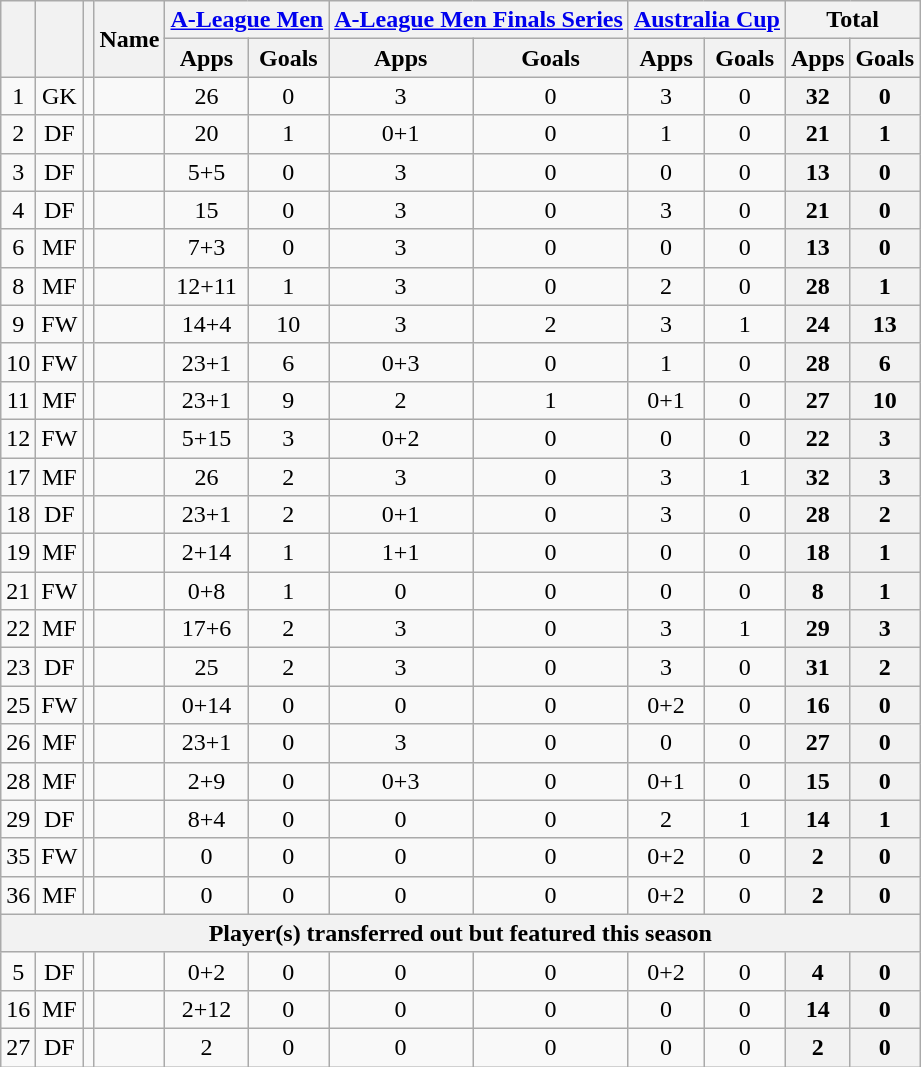<table class="wikitable sortable" style="text-align:center">
<tr>
<th rowspan="2"></th>
<th rowspan="2"></th>
<th rowspan="2"></th>
<th rowspan="2">Name</th>
<th colspan="2"><a href='#'>A-League Men</a></th>
<th colspan="2"><a href='#'>A-League Men Finals Series</a></th>
<th colspan="2"><a href='#'>Australia Cup</a></th>
<th colspan="2">Total</th>
</tr>
<tr>
<th>Apps</th>
<th>Goals</th>
<th>Apps</th>
<th>Goals</th>
<th>Apps</th>
<th>Goals</th>
<th>Apps</th>
<th>Goals</th>
</tr>
<tr>
<td>1</td>
<td>GK</td>
<td></td>
<td align="left"><br></td>
<td>26</td>
<td>0<br></td>
<td>3</td>
<td>0<br></td>
<td>3</td>
<td>0<br></td>
<th>32</th>
<th>0</th>
</tr>
<tr>
<td>2</td>
<td>DF</td>
<td></td>
<td align="left"><br></td>
<td>20</td>
<td>1<br></td>
<td>0+1</td>
<td>0<br></td>
<td>1</td>
<td>0<br></td>
<th>21</th>
<th>1</th>
</tr>
<tr>
<td>3</td>
<td>DF</td>
<td></td>
<td align="left"><br></td>
<td>5+5</td>
<td>0<br></td>
<td>3</td>
<td>0<br></td>
<td>0</td>
<td>0<br></td>
<th>13</th>
<th>0</th>
</tr>
<tr>
<td>4</td>
<td>DF</td>
<td></td>
<td align="left"><br></td>
<td>15</td>
<td>0<br></td>
<td>3</td>
<td>0<br></td>
<td>3</td>
<td>0<br></td>
<th>21</th>
<th>0</th>
</tr>
<tr>
<td>6</td>
<td>MF</td>
<td></td>
<td align="left"><br></td>
<td>7+3</td>
<td>0<br></td>
<td>3</td>
<td>0<br></td>
<td>0</td>
<td>0<br></td>
<th>13</th>
<th>0</th>
</tr>
<tr>
<td>8</td>
<td>MF</td>
<td></td>
<td align="left"><br></td>
<td>12+11</td>
<td>1<br></td>
<td>3</td>
<td>0<br></td>
<td>2</td>
<td>0<br></td>
<th>28</th>
<th>1</th>
</tr>
<tr>
<td>9</td>
<td>FW</td>
<td></td>
<td align="left"><br></td>
<td>14+4</td>
<td>10<br></td>
<td>3</td>
<td>2<br></td>
<td>3</td>
<td>1<br></td>
<th>24</th>
<th>13</th>
</tr>
<tr>
<td>10</td>
<td>FW</td>
<td></td>
<td align="left"><br></td>
<td>23+1</td>
<td>6<br></td>
<td>0+3</td>
<td>0<br></td>
<td>1</td>
<td>0<br></td>
<th>28</th>
<th>6</th>
</tr>
<tr>
<td>11</td>
<td>MF</td>
<td></td>
<td align="left"><br></td>
<td>23+1</td>
<td>9<br></td>
<td>2</td>
<td>1<br></td>
<td>0+1</td>
<td>0<br></td>
<th>27</th>
<th>10</th>
</tr>
<tr>
<td>12</td>
<td>FW</td>
<td></td>
<td align="left"><br></td>
<td>5+15</td>
<td>3<br></td>
<td>0+2</td>
<td>0<br></td>
<td>0</td>
<td>0<br></td>
<th>22</th>
<th>3</th>
</tr>
<tr>
<td>17</td>
<td>MF</td>
<td></td>
<td align="left"><br></td>
<td>26</td>
<td>2<br></td>
<td>3</td>
<td>0<br></td>
<td>3</td>
<td>1<br></td>
<th>32</th>
<th>3</th>
</tr>
<tr>
<td>18</td>
<td>DF</td>
<td></td>
<td align="left"><br></td>
<td>23+1</td>
<td>2<br></td>
<td>0+1</td>
<td>0<br></td>
<td>3</td>
<td>0<br></td>
<th>28</th>
<th>2</th>
</tr>
<tr>
<td>19</td>
<td>MF</td>
<td></td>
<td align="left"><br></td>
<td>2+14</td>
<td>1<br></td>
<td>1+1</td>
<td>0<br></td>
<td>0</td>
<td>0<br></td>
<th>18</th>
<th>1</th>
</tr>
<tr>
<td>21</td>
<td>FW</td>
<td></td>
<td align="left"><br></td>
<td>0+8</td>
<td>1<br></td>
<td>0</td>
<td>0<br></td>
<td>0</td>
<td>0<br></td>
<th>8</th>
<th>1</th>
</tr>
<tr>
<td>22</td>
<td>MF</td>
<td></td>
<td align="left"><br></td>
<td>17+6</td>
<td>2<br></td>
<td>3</td>
<td>0<br></td>
<td>3</td>
<td>1<br></td>
<th>29</th>
<th>3</th>
</tr>
<tr>
<td>23</td>
<td>DF</td>
<td></td>
<td align="left"><br></td>
<td>25</td>
<td>2<br></td>
<td>3</td>
<td>0<br></td>
<td>3</td>
<td>0<br></td>
<th>31</th>
<th>2</th>
</tr>
<tr>
<td>25</td>
<td>FW</td>
<td></td>
<td align="left"><br></td>
<td>0+14</td>
<td>0<br></td>
<td>0</td>
<td>0<br></td>
<td>0+2</td>
<td>0<br></td>
<th>16</th>
<th>0</th>
</tr>
<tr>
<td>26</td>
<td>MF</td>
<td></td>
<td align="left"><br></td>
<td>23+1</td>
<td>0<br></td>
<td>3</td>
<td>0<br></td>
<td>0</td>
<td>0<br></td>
<th>27</th>
<th>0</th>
</tr>
<tr>
<td>28</td>
<td>MF</td>
<td></td>
<td align="left"><br></td>
<td>2+9</td>
<td>0<br></td>
<td>0+3</td>
<td>0<br></td>
<td>0+1</td>
<td>0<br></td>
<th>15</th>
<th>0</th>
</tr>
<tr>
<td>29</td>
<td>DF</td>
<td></td>
<td align="left"><br></td>
<td>8+4</td>
<td>0<br></td>
<td>0</td>
<td>0<br></td>
<td>2</td>
<td>1<br></td>
<th>14</th>
<th>1</th>
</tr>
<tr>
<td>35</td>
<td>FW</td>
<td></td>
<td align="left"><br></td>
<td>0</td>
<td>0<br></td>
<td>0</td>
<td>0<br></td>
<td>0+2</td>
<td>0<br></td>
<th>2</th>
<th>0</th>
</tr>
<tr>
<td>36</td>
<td>MF</td>
<td></td>
<td align="left"><br></td>
<td>0</td>
<td>0<br></td>
<td>0</td>
<td>0<br></td>
<td>0+2</td>
<td>0<br></td>
<th>2</th>
<th>0</th>
</tr>
<tr>
<th colspan="12">Player(s) transferred out but featured this season</th>
</tr>
<tr>
<td>5</td>
<td>DF</td>
<td></td>
<td align="left"><br></td>
<td>0+2</td>
<td>0<br></td>
<td>0</td>
<td>0<br></td>
<td>0+2</td>
<td>0<br></td>
<th>4</th>
<th>0</th>
</tr>
<tr>
<td>16</td>
<td>MF</td>
<td></td>
<td align="left"><br></td>
<td>2+12</td>
<td>0<br></td>
<td>0</td>
<td>0<br></td>
<td>0</td>
<td>0<br></td>
<th>14</th>
<th>0</th>
</tr>
<tr>
<td>27</td>
<td>DF</td>
<td></td>
<td align="left"><br></td>
<td>2</td>
<td>0<br></td>
<td>0</td>
<td>0<br></td>
<td>0</td>
<td>0<br></td>
<th>2</th>
<th>0</th>
</tr>
</table>
